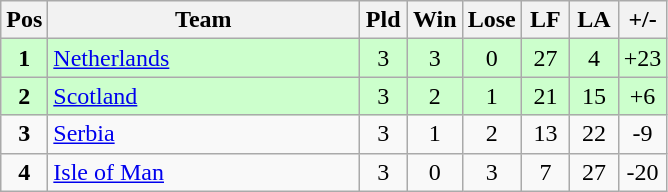<table class="wikitable" style="font-size: 100%">
<tr>
<th width=20>Pos</th>
<th width=200>Team</th>
<th width=25>Pld</th>
<th width=25>Win</th>
<th width=25>Lose</th>
<th width=25>LF</th>
<th width=25>LA</th>
<th width=25>+/-</th>
</tr>
<tr align=center style="background: #ccffcc;">
<td><strong>1</strong></td>
<td align="left"> <a href='#'>Netherlands</a></td>
<td>3</td>
<td>3</td>
<td>0</td>
<td>27</td>
<td>4</td>
<td>+23</td>
</tr>
<tr align=center style="background: #ccffcc;">
<td><strong>2</strong></td>
<td align="left"> <a href='#'>Scotland</a></td>
<td>3</td>
<td>2</td>
<td>1</td>
<td>21</td>
<td>15</td>
<td>+6</td>
</tr>
<tr align=center>
<td><strong>3</strong></td>
<td align="left"> <a href='#'>Serbia</a></td>
<td>3</td>
<td>1</td>
<td>2</td>
<td>13</td>
<td>22</td>
<td>-9</td>
</tr>
<tr align=center>
<td><strong>4</strong></td>
<td align="left"> <a href='#'>Isle of Man</a></td>
<td>3</td>
<td>0</td>
<td>3</td>
<td>7</td>
<td>27</td>
<td>-20</td>
</tr>
</table>
